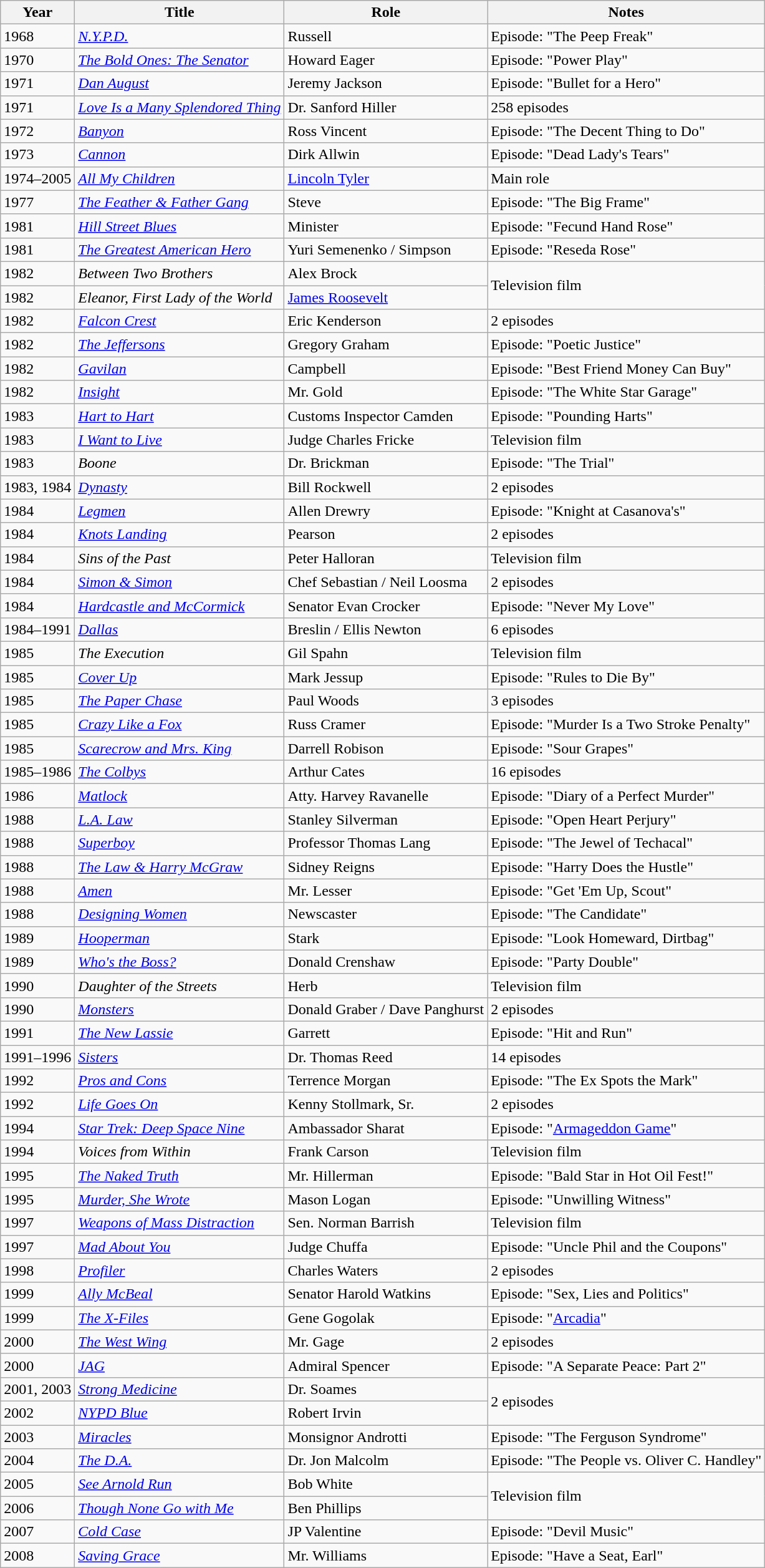<table class="wikitable sortable">
<tr>
<th>Year</th>
<th>Title</th>
<th>Role</th>
<th>Notes</th>
</tr>
<tr>
<td>1968</td>
<td><a href='#'><em>N.Y.P.D.</em></a></td>
<td>Russell</td>
<td>Episode: "The Peep Freak"</td>
</tr>
<tr>
<td>1970</td>
<td><em><a href='#'>The Bold Ones: The Senator</a></em></td>
<td>Howard Eager</td>
<td>Episode: "Power Play"</td>
</tr>
<tr>
<td>1971</td>
<td><em><a href='#'>Dan August</a></em></td>
<td>Jeremy Jackson</td>
<td>Episode: "Bullet for a Hero"</td>
</tr>
<tr>
<td>1971</td>
<td><a href='#'><em>Love Is a Many Splendored Thing</em></a></td>
<td>Dr. Sanford Hiller</td>
<td>258 episodes</td>
</tr>
<tr>
<td>1972</td>
<td><em><a href='#'>Banyon</a></em></td>
<td>Ross Vincent</td>
<td>Episode: "The Decent Thing to Do"</td>
</tr>
<tr>
<td>1973</td>
<td><a href='#'><em>Cannon</em></a></td>
<td>Dirk Allwin</td>
<td>Episode: "Dead Lady's Tears"</td>
</tr>
<tr>
<td>1974–2005</td>
<td><em><a href='#'>All My Children</a></em></td>
<td><a href='#'>Lincoln Tyler</a></td>
<td>Main role</td>
</tr>
<tr>
<td>1977</td>
<td><em><a href='#'>The Feather & Father Gang</a></em></td>
<td>Steve</td>
<td>Episode: "The Big Frame"</td>
</tr>
<tr>
<td>1981</td>
<td><em><a href='#'>Hill Street Blues</a></em></td>
<td>Minister</td>
<td>Episode: "Fecund Hand Rose"</td>
</tr>
<tr>
<td>1981</td>
<td><em><a href='#'>The Greatest American Hero</a></em></td>
<td>Yuri Semenenko / Simpson</td>
<td>Episode: "Reseda Rose"</td>
</tr>
<tr>
<td>1982</td>
<td><em>Between Two Brothers</em></td>
<td>Alex Brock</td>
<td rowspan="2">Television film</td>
</tr>
<tr>
<td>1982</td>
<td><em>Eleanor, First Lady of the World</em></td>
<td><a href='#'>James Roosevelt</a></td>
</tr>
<tr>
<td>1982</td>
<td><em><a href='#'>Falcon Crest</a></em></td>
<td>Eric Kenderson</td>
<td>2 episodes</td>
</tr>
<tr>
<td>1982</td>
<td><em><a href='#'>The Jeffersons</a></em></td>
<td>Gregory Graham</td>
<td>Episode: "Poetic Justice"</td>
</tr>
<tr>
<td>1982</td>
<td><a href='#'><em>Gavilan</em></a></td>
<td>Campbell</td>
<td>Episode: "Best Friend Money Can Buy"</td>
</tr>
<tr>
<td>1982</td>
<td><a href='#'><em>Insight</em></a></td>
<td>Mr. Gold</td>
<td>Episode: "The White Star Garage"</td>
</tr>
<tr>
<td>1983</td>
<td><em><a href='#'>Hart to Hart</a></em></td>
<td>Customs Inspector Camden</td>
<td>Episode: "Pounding Harts"</td>
</tr>
<tr>
<td>1983</td>
<td><a href='#'><em>I Want to Live</em></a></td>
<td>Judge Charles Fricke</td>
<td>Television film</td>
</tr>
<tr>
<td>1983</td>
<td><em>Boone</em></td>
<td>Dr. Brickman</td>
<td>Episode: "The Trial"</td>
</tr>
<tr>
<td>1983, 1984</td>
<td><a href='#'><em>Dynasty</em></a></td>
<td>Bill Rockwell</td>
<td>2 episodes</td>
</tr>
<tr>
<td>1984</td>
<td><em><a href='#'>Legmen</a></em></td>
<td>Allen Drewry</td>
<td>Episode: "Knight at Casanova's"</td>
</tr>
<tr>
<td>1984</td>
<td><em><a href='#'>Knots Landing</a></em></td>
<td>Pearson</td>
<td>2 episodes</td>
</tr>
<tr>
<td>1984</td>
<td><em>Sins of the Past</em></td>
<td>Peter Halloran</td>
<td>Television film</td>
</tr>
<tr>
<td>1984</td>
<td><em><a href='#'>Simon & Simon</a></em></td>
<td>Chef Sebastian / Neil Loosma</td>
<td>2 episodes</td>
</tr>
<tr>
<td>1984</td>
<td><em><a href='#'>Hardcastle and McCormick</a></em></td>
<td>Senator Evan Crocker</td>
<td>Episode: "Never My Love"</td>
</tr>
<tr>
<td>1984–1991</td>
<td><em><a href='#'>Dallas</a></em></td>
<td>Breslin / Ellis Newton</td>
<td>6 episodes</td>
</tr>
<tr>
<td>1985</td>
<td><em>The Execution</em></td>
<td>Gil Spahn</td>
<td>Television film</td>
</tr>
<tr>
<td>1985</td>
<td><a href='#'><em>Cover Up</em></a></td>
<td>Mark Jessup</td>
<td>Episode: "Rules to Die By"</td>
</tr>
<tr>
<td>1985</td>
<td><a href='#'><em>The Paper Chase</em></a></td>
<td>Paul Woods</td>
<td>3 episodes</td>
</tr>
<tr>
<td>1985</td>
<td><a href='#'><em>Crazy Like a Fox</em></a></td>
<td>Russ Cramer</td>
<td>Episode: "Murder Is a Two Stroke Penalty"</td>
</tr>
<tr>
<td>1985</td>
<td><em><a href='#'>Scarecrow and Mrs. King</a></em></td>
<td>Darrell Robison</td>
<td>Episode: "Sour Grapes"</td>
</tr>
<tr>
<td>1985–1986</td>
<td><em><a href='#'>The Colbys</a></em></td>
<td>Arthur Cates</td>
<td>16 episodes</td>
</tr>
<tr>
<td>1986</td>
<td><a href='#'><em>Matlock</em></a></td>
<td>Atty. Harvey Ravanelle</td>
<td>Episode: "Diary of a Perfect Murder"</td>
</tr>
<tr>
<td>1988</td>
<td><em><a href='#'>L.A. Law</a></em></td>
<td>Stanley Silverman</td>
<td>Episode: "Open Heart Perjury"</td>
</tr>
<tr>
<td>1988</td>
<td><a href='#'><em>Superboy</em></a></td>
<td>Professor Thomas Lang</td>
<td>Episode: "The Jewel of Techacal"</td>
</tr>
<tr>
<td>1988</td>
<td><em><a href='#'>The Law & Harry McGraw</a></em></td>
<td>Sidney Reigns</td>
<td>Episode: "Harry Does the Hustle"</td>
</tr>
<tr>
<td>1988</td>
<td><a href='#'><em>Amen</em></a></td>
<td>Mr. Lesser</td>
<td>Episode: "Get 'Em Up, Scout"</td>
</tr>
<tr>
<td>1988</td>
<td><em><a href='#'>Designing Women</a></em></td>
<td>Newscaster</td>
<td>Episode: "The Candidate"</td>
</tr>
<tr>
<td>1989</td>
<td><em><a href='#'>Hooperman</a></em></td>
<td>Stark</td>
<td>Episode: "Look Homeward, Dirtbag"</td>
</tr>
<tr>
<td>1989</td>
<td><em><a href='#'>Who's the Boss?</a></em></td>
<td>Donald Crenshaw</td>
<td>Episode: "Party Double"</td>
</tr>
<tr>
<td>1990</td>
<td><em>Daughter of the Streets</em></td>
<td>Herb</td>
<td>Television film</td>
</tr>
<tr>
<td>1990</td>
<td><a href='#'><em>Monsters</em></a></td>
<td>Donald Graber / Dave Panghurst</td>
<td>2 episodes</td>
</tr>
<tr>
<td>1991</td>
<td><em><a href='#'>The New Lassie</a></em></td>
<td>Garrett</td>
<td>Episode: "Hit and Run"</td>
</tr>
<tr>
<td>1991–1996</td>
<td><a href='#'><em>Sisters</em></a></td>
<td>Dr. Thomas Reed</td>
<td>14 episodes</td>
</tr>
<tr>
<td>1992</td>
<td><a href='#'><em>Pros and Cons</em></a></td>
<td>Terrence Morgan</td>
<td>Episode: "The Ex Spots the Mark"</td>
</tr>
<tr>
<td>1992</td>
<td><a href='#'><em>Life Goes On</em></a></td>
<td>Kenny Stollmark, Sr.</td>
<td>2 episodes</td>
</tr>
<tr>
<td>1994</td>
<td><em><a href='#'>Star Trek: Deep Space Nine</a></em></td>
<td>Ambassador Sharat</td>
<td>Episode: "<a href='#'>Armageddon Game</a>"</td>
</tr>
<tr>
<td>1994</td>
<td><em>Voices from Within</em></td>
<td>Frank Carson</td>
<td>Television film</td>
</tr>
<tr>
<td>1995</td>
<td><a href='#'><em>The Naked Truth</em></a></td>
<td>Mr. Hillerman</td>
<td>Episode: "Bald Star in Hot Oil Fest!"</td>
</tr>
<tr>
<td>1995</td>
<td><em><a href='#'>Murder, She Wrote</a></em></td>
<td>Mason Logan</td>
<td>Episode: "Unwilling Witness"</td>
</tr>
<tr>
<td>1997</td>
<td><em><a href='#'>Weapons of Mass Distraction</a></em></td>
<td>Sen. Norman Barrish</td>
<td>Television film</td>
</tr>
<tr>
<td>1997</td>
<td><em><a href='#'>Mad About You</a></em></td>
<td>Judge Chuffa</td>
<td>Episode: "Uncle Phil and the Coupons"</td>
</tr>
<tr>
<td>1998</td>
<td><a href='#'><em>Profiler</em></a></td>
<td>Charles Waters</td>
<td>2 episodes</td>
</tr>
<tr>
<td>1999</td>
<td><em><a href='#'>Ally McBeal</a></em></td>
<td>Senator Harold Watkins</td>
<td>Episode: "Sex, Lies and Politics"</td>
</tr>
<tr>
<td>1999</td>
<td><em><a href='#'>The X-Files</a></em></td>
<td>Gene Gogolak</td>
<td>Episode: "<a href='#'>Arcadia</a>"</td>
</tr>
<tr>
<td>2000</td>
<td><em><a href='#'>The West Wing</a></em></td>
<td>Mr. Gage</td>
<td>2 episodes</td>
</tr>
<tr>
<td>2000</td>
<td><a href='#'><em>JAG</em></a></td>
<td>Admiral Spencer</td>
<td>Episode: "A Separate Peace: Part 2"</td>
</tr>
<tr>
<td>2001, 2003</td>
<td><em><a href='#'>Strong Medicine</a></em></td>
<td>Dr. Soames</td>
<td rowspan="2">2 episodes</td>
</tr>
<tr>
<td>2002</td>
<td><em><a href='#'>NYPD Blue</a></em></td>
<td>Robert Irvin</td>
</tr>
<tr>
<td>2003</td>
<td><a href='#'><em>Miracles</em></a></td>
<td>Monsignor Androtti</td>
<td>Episode: "The Ferguson Syndrome"</td>
</tr>
<tr>
<td>2004</td>
<td><a href='#'><em>The D.A.</em></a></td>
<td>Dr. Jon Malcolm</td>
<td>Episode: "The People vs. Oliver C. Handley"</td>
</tr>
<tr>
<td>2005</td>
<td><em><a href='#'>See Arnold Run</a></em></td>
<td>Bob White</td>
<td rowspan="2">Television film</td>
</tr>
<tr>
<td>2006</td>
<td><em><a href='#'>Though None Go with Me</a></em></td>
<td>Ben Phillips</td>
</tr>
<tr>
<td>2007</td>
<td><em><a href='#'>Cold Case</a></em></td>
<td>JP Valentine</td>
<td>Episode: "Devil Music"</td>
</tr>
<tr>
<td>2008</td>
<td><a href='#'><em>Saving Grace</em></a></td>
<td>Mr. Williams</td>
<td>Episode: "Have a Seat, Earl"</td>
</tr>
</table>
